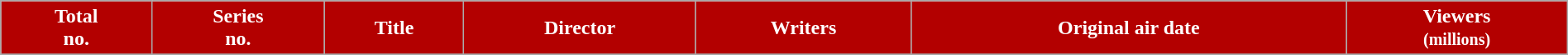<table class="wikitable plainrowheaders" style="width:100%;">
<tr>
<th style="background:#B30000; color:#fff;">Total<br>no.</th>
<th style="background:#B30000; color:#fff;">Series<br>no.</th>
<th style="background:#B30000; color:#fff;">Title</th>
<th style="background:#B30000; color:#fff;">Director</th>
<th style="background:#B30000; color:#fff;">Writers</th>
<th style="background:#B30000; color:#fff;">Original air date</th>
<th style="background:#B30000; color:#fff;">Viewers<br><small>(millions)</small></th>
</tr>
<tr>
</tr>
</table>
